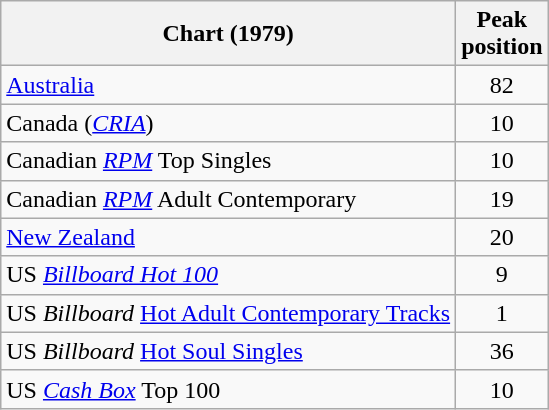<table class="wikitable sortable">
<tr>
<th align="left">Chart (1979)</th>
<th align="left">Peak<br>position</th>
</tr>
<tr>
<td align="left"><a href='#'>Australia</a></td>
<td style="text-align:center;">82</td>
</tr>
<tr>
<td align="left">Canada (<em><a href='#'>CRIA</a></em>)</td>
<td style="text-align:center;">10</td>
</tr>
<tr>
<td align="left">Canadian <em><a href='#'>RPM</a></em> Top Singles</td>
<td style="text-align:center;">10</td>
</tr>
<tr>
<td align="left">Canadian <em><a href='#'>RPM</a></em> Adult Contemporary</td>
<td style="text-align:center;">19</td>
</tr>
<tr>
<td align="left"><a href='#'>New Zealand</a></td>
<td style="text-align:center;">20</td>
</tr>
<tr>
<td align="left">US <em><a href='#'>Billboard Hot 100</a></em></td>
<td style="text-align:center;">9</td>
</tr>
<tr>
<td align="left">US <em>Billboard</em> <a href='#'>Hot Adult Contemporary Tracks</a></td>
<td style="text-align:center;">1</td>
</tr>
<tr>
<td align="left">US <em>Billboard</em> <a href='#'>Hot Soul Singles</a></td>
<td style="text-align:center;">36</td>
</tr>
<tr>
<td align="left">US <em><a href='#'>Cash Box</a></em> Top 100</td>
<td style="text-align:center;">10</td>
</tr>
</table>
